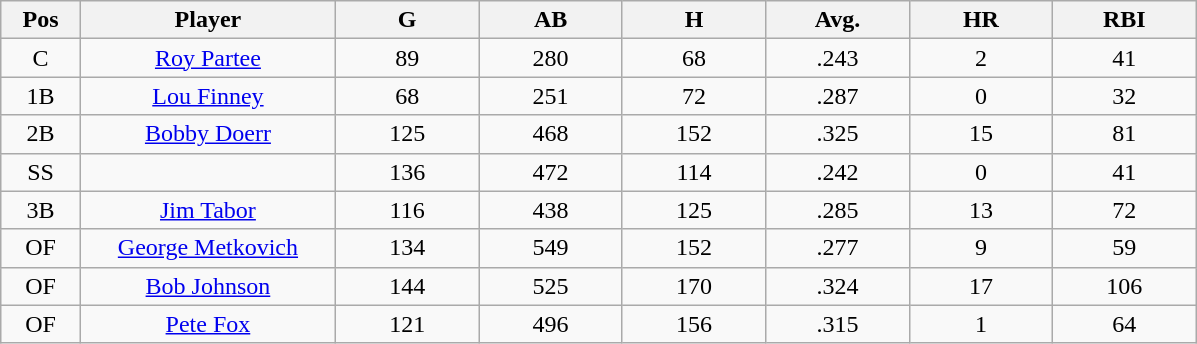<table class="wikitable sortable">
<tr>
<th bgcolor="#DDDDFF" width="5%">Pos</th>
<th bgcolor="#DDDDFF" width="16%">Player</th>
<th bgcolor="#DDDDFF" width="9%">G</th>
<th bgcolor="#DDDDFF" width="9%">AB</th>
<th bgcolor="#DDDDFF" width="9%">H</th>
<th bgcolor="#DDDDFF" width="9%">Avg.</th>
<th bgcolor="#DDDDFF" width="9%">HR</th>
<th bgcolor="#DDDDFF" width="9%">RBI</th>
</tr>
<tr align="center">
<td>C</td>
<td><a href='#'>Roy Partee</a></td>
<td>89</td>
<td>280</td>
<td>68</td>
<td>.243</td>
<td>2</td>
<td>41</td>
</tr>
<tr align=center>
<td>1B</td>
<td><a href='#'>Lou Finney</a></td>
<td>68</td>
<td>251</td>
<td>72</td>
<td>.287</td>
<td>0</td>
<td>32</td>
</tr>
<tr align=center>
<td>2B</td>
<td><a href='#'>Bobby Doerr</a></td>
<td>125</td>
<td>468</td>
<td>152</td>
<td>.325</td>
<td>15</td>
<td>81</td>
</tr>
<tr align=center>
<td>SS</td>
<td></td>
<td>136</td>
<td>472</td>
<td>114</td>
<td>.242</td>
<td>0</td>
<td>41</td>
</tr>
<tr align="center">
<td>3B</td>
<td><a href='#'>Jim Tabor</a></td>
<td>116</td>
<td>438</td>
<td>125</td>
<td>.285</td>
<td>13</td>
<td>72</td>
</tr>
<tr align=center>
<td>OF</td>
<td><a href='#'>George Metkovich</a></td>
<td>134</td>
<td>549</td>
<td>152</td>
<td>.277</td>
<td>9</td>
<td>59</td>
</tr>
<tr align=center>
<td>OF</td>
<td><a href='#'>Bob Johnson</a></td>
<td>144</td>
<td>525</td>
<td>170</td>
<td>.324</td>
<td>17</td>
<td>106</td>
</tr>
<tr align=center>
<td>OF</td>
<td><a href='#'>Pete Fox</a></td>
<td>121</td>
<td>496</td>
<td>156</td>
<td>.315</td>
<td>1</td>
<td>64</td>
</tr>
</table>
